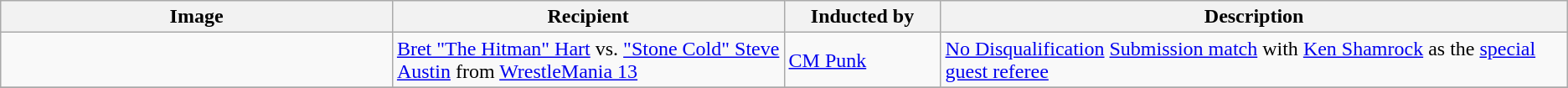<table class="wikitable">
<tr>
<th style="width:25%;">Image</th>
<th style="width:25%;">Recipient</th>
<th style="width:10%;">Inducted by</th>
<th style="width:50%;">Description</th>
</tr>
<tr>
<td></td>
<td><a href='#'>Bret "The Hitman" Hart</a> vs. <a href='#'>"Stone Cold" Steve Austin</a> from <a href='#'>WrestleMania 13</a></td>
<td><a href='#'>CM Punk</a></td>
<td><a href='#'>No Disqualification</a> <a href='#'>Submission match</a> with <a href='#'>Ken Shamrock</a> as the <a href='#'>special guest referee</a></td>
</tr>
<tr>
</tr>
</table>
